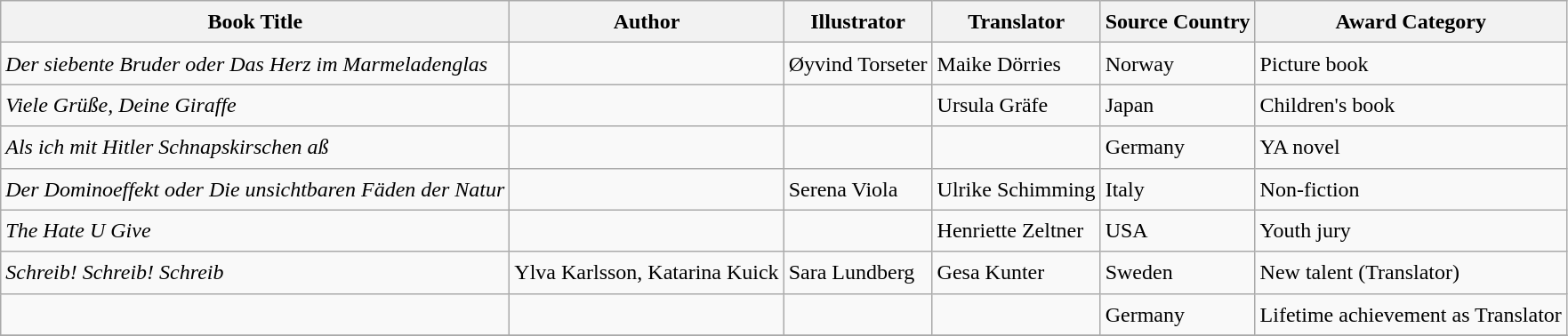<table class="wikitable sortable mw-collapsible" style="font-size:1.00em; line-height:1.5em;">
<tr>
<th scope="col">Book Title</th>
<th scope="col">Author</th>
<th scope="col">Illustrator</th>
<th scope="col">Translator</th>
<th scope="col">Source Country</th>
<th scope="col">Award Category</th>
</tr>
<tr>
<td><em>Der siebente Bruder oder Das Herz im Marmeladenglas</em></td>
<td></td>
<td>Øyvind Torseter</td>
<td>Maike Dörries</td>
<td>Norway</td>
<td>Picture book</td>
</tr>
<tr>
<td><em>Viele Grüße, Deine Giraffe</em></td>
<td></td>
<td></td>
<td>Ursula Gräfe</td>
<td>Japan</td>
<td>Children's book</td>
</tr>
<tr>
<td><em>Als ich mit Hitler Schnapskirschen aß</em></td>
<td></td>
<td></td>
<td></td>
<td>Germany</td>
<td>YA novel</td>
</tr>
<tr>
<td><em>Der Dominoeffekt oder Die unsichtbaren Fäden der Natur</em></td>
<td></td>
<td>Serena Viola</td>
<td>Ulrike Schimming</td>
<td>Italy</td>
<td>Non-fiction</td>
</tr>
<tr>
<td><em>The Hate U Give</em></td>
<td></td>
<td></td>
<td>Henriette Zeltner</td>
<td>USA</td>
<td>Youth jury</td>
</tr>
<tr>
<td><em>Schreib! Schreib! Schreib</em></td>
<td>Ylva Karlsson, Katarina Kuick</td>
<td>Sara Lundberg</td>
<td>Gesa Kunter</td>
<td>Sweden</td>
<td>New talent (Translator)</td>
</tr>
<tr>
<td></td>
<td></td>
<td></td>
<td></td>
<td>Germany</td>
<td>Lifetime achievement as Translator</td>
</tr>
<tr>
</tr>
</table>
